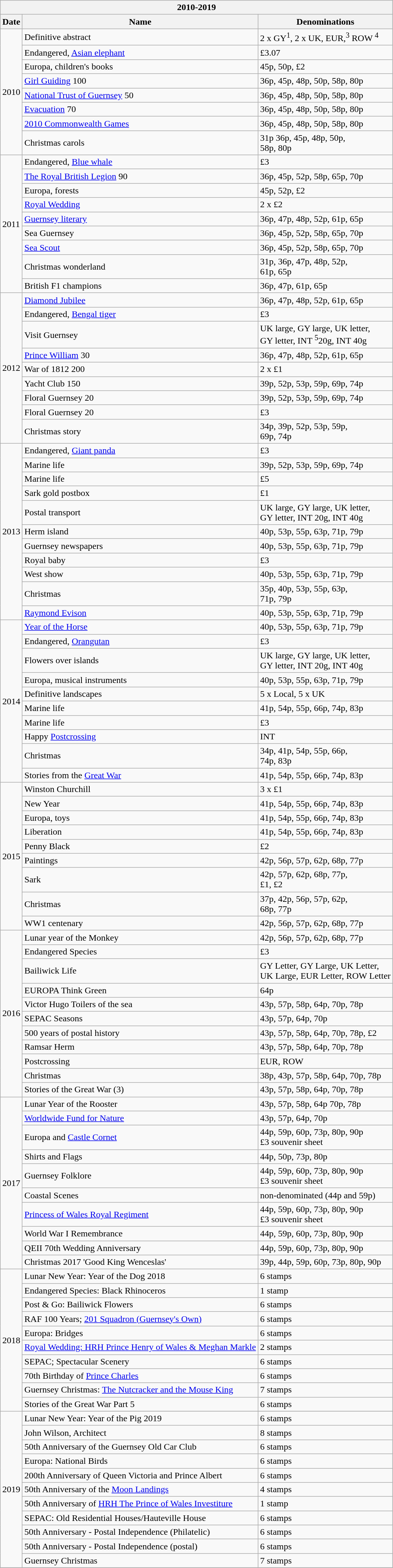<table class="wikitable">
<tr>
<th colspan=3>2010-2019</th>
</tr>
<tr>
<th>Date</th>
<th>Name</th>
<th>Denominations</th>
</tr>
<tr>
<td rowspan="8">2010</td>
<td>Definitive abstract</td>
<td>2 x GY<sup>1</sup>, 2 x UK, EUR,<sup>3</sup> ROW <sup>4</sup></td>
</tr>
<tr>
<td>Endangered, <a href='#'>Asian elephant</a></td>
<td>£3.07</td>
</tr>
<tr>
<td>Europa, children's books</td>
<td>45p, 50p, £2</td>
</tr>
<tr>
<td><a href='#'>Girl Guiding</a> 100</td>
<td>36p, 45p, 48p, 50p, 58p, 80p</td>
</tr>
<tr>
<td><a href='#'>National Trust of Guernsey</a> 50</td>
<td>36p, 45p, 48p, 50p, 58p, 80p</td>
</tr>
<tr>
<td><a href='#'>Evacuation</a> 70</td>
<td>36p, 45p, 48p, 50p, 58p, 80p</td>
</tr>
<tr>
<td><a href='#'>2010 Commonwealth Games</a></td>
<td>36p, 45p, 48p, 50p, 58p, 80p</td>
</tr>
<tr>
<td>Christmas carols</td>
<td>31p 36p, 45p, 48p, 50p, <br>58p, 80p</td>
</tr>
<tr>
<td rowspan="9">2011</td>
<td>Endangered, <a href='#'>Blue whale</a></td>
<td>£3</td>
</tr>
<tr>
<td><a href='#'>The Royal British Legion</a> 90</td>
<td>36p, 45p, 52p, 58p, 65p, 70p</td>
</tr>
<tr>
<td>Europa, forests</td>
<td>45p, 52p, £2</td>
</tr>
<tr>
<td><a href='#'>Royal Wedding</a></td>
<td>2 x £2</td>
</tr>
<tr>
<td><a href='#'>Guernsey literary</a></td>
<td>36p, 47p, 48p, 52p, 61p, 65p</td>
</tr>
<tr>
<td>Sea Guernsey</td>
<td>36p, 45p, 52p, 58p, 65p, 70p</td>
</tr>
<tr>
<td><a href='#'>Sea Scout</a></td>
<td>36p, 45p, 52p, 58p, 65p, 70p</td>
</tr>
<tr>
<td>Christmas wonderland</td>
<td>31p, 36p, 47p, 48p, 52p, <br>61p, 65p</td>
</tr>
<tr>
<td>British F1 champions</td>
<td>36p, 47p, 61p, 65p</td>
</tr>
<tr>
<td rowspan="9">2012</td>
<td><a href='#'>Diamond Jubilee</a></td>
<td>36p, 47p, 48p, 52p, 61p, 65p</td>
</tr>
<tr>
<td>Endangered, <a href='#'>Bengal tiger</a></td>
<td>£3</td>
</tr>
<tr>
<td>Visit Guernsey</td>
<td>UK large, GY large, UK letter, <br>GY letter, INT <sup>5</sup>20g, INT 40g</td>
</tr>
<tr>
<td><a href='#'>Prince William</a> 30</td>
<td>36p, 47p, 48p, 52p, 61p, 65p</td>
</tr>
<tr>
<td>War of 1812 200</td>
<td>2 x £1</td>
</tr>
<tr>
<td>Yacht Club 150</td>
<td>39p, 52p, 53p, 59p, 69p, 74p</td>
</tr>
<tr>
<td>Floral Guernsey 20</td>
<td>39p, 52p, 53p, 59p, 69p, 74p</td>
</tr>
<tr>
<td>Floral Guernsey 20</td>
<td>£3</td>
</tr>
<tr>
<td>Christmas story</td>
<td>34p, 39p, 52p, 53p, 59p, <br>69p, 74p</td>
</tr>
<tr>
<td rowspan="11">2013</td>
<td>Endangered, <a href='#'>Giant panda</a></td>
<td>£3</td>
</tr>
<tr>
<td>Marine life</td>
<td>39p, 52p, 53p, 59p, 69p, 74p</td>
</tr>
<tr>
<td>Marine life</td>
<td>£5</td>
</tr>
<tr>
<td>Sark gold postbox</td>
<td>£1</td>
</tr>
<tr>
<td>Postal transport</td>
<td>UK large, GY large, UK letter, <br>GY letter, INT 20g, INT 40g</td>
</tr>
<tr>
<td>Herm island</td>
<td>40p, 53p, 55p, 63p, 71p, 79p</td>
</tr>
<tr>
<td>Guernsey newspapers</td>
<td>40p, 53p, 55p, 63p, 71p, 79p</td>
</tr>
<tr>
<td>Royal baby</td>
<td>£3</td>
</tr>
<tr>
<td>West show</td>
<td>40p, 53p, 55p, 63p, 71p, 79p</td>
</tr>
<tr>
<td>Christmas</td>
<td>35p, 40p, 53p, 55p, 63p, <br>71p, 79p</td>
</tr>
<tr>
<td><a href='#'>Raymond Evison</a></td>
<td>40p, 53p, 55p, 63p, 71p, 79p</td>
</tr>
<tr>
<td rowspan="10">2014</td>
<td><a href='#'>Year of the Horse</a></td>
<td>40p, 53p, 55p, 63p, 71p, 79p</td>
</tr>
<tr>
<td>Endangered, <a href='#'>Orangutan</a></td>
<td>£3</td>
</tr>
<tr>
<td>Flowers over islands</td>
<td>UK large, GY large, UK letter, <br>GY letter, INT 20g, INT 40g</td>
</tr>
<tr>
<td>Europa, musical instruments</td>
<td>40p, 53p, 55p, 63p, 71p, 79p</td>
</tr>
<tr>
<td>Definitive landscapes</td>
<td>5 x Local, 5 x UK</td>
</tr>
<tr>
<td>Marine life</td>
<td>41p, 54p, 55p, 66p, 74p, 83p</td>
</tr>
<tr>
<td>Marine life</td>
<td>£3</td>
</tr>
<tr>
<td>Happy <a href='#'>Postcrossing</a></td>
<td>INT</td>
</tr>
<tr>
<td>Christmas</td>
<td>34p, 41p, 54p, 55p, 66p, <br>74p, 83p</td>
</tr>
<tr>
<td>Stories from the <a href='#'>Great War</a></td>
<td>41p, 54p, 55p, 66p, 74p, 83p</td>
</tr>
<tr>
<td rowspan="9">2015 </td>
<td>Winston Churchill</td>
<td>3 x £1</td>
</tr>
<tr>
<td>New Year</td>
<td>41p, 54p, 55p, 66p, 74p, 83p</td>
</tr>
<tr>
<td>Europa, toys</td>
<td>41p, 54p, 55p, 66p, 74p, 83p</td>
</tr>
<tr>
<td>Liberation</td>
<td>41p, 54p, 55p, 66p, 74p, 83p</td>
</tr>
<tr>
<td>Penny Black</td>
<td>£2</td>
</tr>
<tr>
<td>Paintings</td>
<td>42p, 56p, 57p, 62p, 68p, 77p</td>
</tr>
<tr>
<td>Sark</td>
<td>42p, 57p, 62p, 68p, 77p, <br>£1, £2</td>
</tr>
<tr>
<td>Christmas</td>
<td>37p, 42p, 56p, 57p, 62p, <br>68p, 77p</td>
</tr>
<tr>
<td>WW1 centenary</td>
<td>42p, 56p, 57p, 62p, 68p, 77p</td>
</tr>
<tr>
<td rowspan="11">2016</td>
<td>Lunar year of the Monkey</td>
<td>42p, 56p, 57p, 62p, 68p, 77p</td>
</tr>
<tr>
<td>Endangered Species</td>
<td>£3</td>
</tr>
<tr>
<td>Bailiwick Life</td>
<td>GY Letter, GY Large, UK Letter, <br>UK Large, EUR Letter, ROW Letter</td>
</tr>
<tr>
<td>EUROPA Think Green</td>
<td>64p</td>
</tr>
<tr>
<td>Victor Hugo Toilers of the sea</td>
<td>43p, 57p, 58p, 64p, 70p, 78p</td>
</tr>
<tr>
<td>SEPAC Seasons</td>
<td>43p, 57p, 64p, 70p</td>
</tr>
<tr>
<td>500 years of postal history</td>
<td>43p, 57p, 58p, 64p, 70p, 78p, £2</td>
</tr>
<tr>
<td>Ramsar Herm</td>
<td>43p, 57p, 58p, 64p, 70p, 78p</td>
</tr>
<tr>
<td>Postcrossing</td>
<td>EUR, ROW</td>
</tr>
<tr>
<td>Christmas</td>
<td>38p, 43p, 57p, 58p, 64p, 70p, 78p</td>
</tr>
<tr>
<td>Stories of the Great War (3)</td>
<td>43p, 57p, 58p, 64p, 70p, 78p</td>
</tr>
<tr>
<td rowspan="10">2017 </td>
<td>Lunar Year of the Rooster</td>
<td>43p, 57p, 58p, 64p 70p, 78p</td>
</tr>
<tr>
<td><a href='#'>Worldwide Fund for Nature</a></td>
<td>43p, 57p, 64p, 70p</td>
</tr>
<tr>
<td>Europa and <a href='#'>Castle Cornet</a></td>
<td>44p, 59p, 60p, 73p, 80p, 90p <br>£3 souvenir sheet</td>
</tr>
<tr>
<td>Shirts and Flags</td>
<td>44p, 50p, 73p, 80p</td>
</tr>
<tr>
<td>Guernsey Folklore</td>
<td>44p, 59p, 60p, 73p, 80p, 90p <br>£3 souvenir sheet</td>
</tr>
<tr>
<td>Coastal Scenes</td>
<td>non-denominated (44p and 59p)</td>
</tr>
<tr>
<td><a href='#'>Princess of Wales Royal Regiment</a></td>
<td>44p, 59p, 60p, 73p, 80p, 90p <br>£3 souvenir sheet</td>
</tr>
<tr>
<td>World War I Remembrance</td>
<td>44p, 59p, 60p, 73p, 80p, 90p</td>
</tr>
<tr>
<td>QEII 70th Wedding Anniversary</td>
<td>44p, 59p, 60p, 73p, 80p, 90p</td>
</tr>
<tr>
<td>Christmas 2017 'Good King Wenceslas'</td>
<td>39p, 44p, 59p, 60p, 73p, 80p, 90p</td>
</tr>
<tr>
<td rowspan="10">2018 </td>
<td>Lunar New Year: Year of the Dog 2018</td>
<td>6 stamps</td>
</tr>
<tr>
<td>Endangered Species: Black Rhinoceros</td>
<td>1 stamp</td>
</tr>
<tr>
<td>Post & Go: Bailiwick Flowers</td>
<td>6 stamps</td>
</tr>
<tr>
<td>RAF 100 Years; <a href='#'>201 Squadron (Guernsey's Own)</a></td>
<td>6 stamps</td>
</tr>
<tr>
<td>Europa: Bridges</td>
<td>6 stamps</td>
</tr>
<tr>
<td><a href='#'>Royal Wedding: HRH Prince Henry of Wales & Meghan Markle</a></td>
<td>2 stamps</td>
</tr>
<tr>
<td>SEPAC; Spectacular Scenery</td>
<td>6 stamps</td>
</tr>
<tr>
<td>70th Birthday of <a href='#'>Prince Charles</a></td>
<td>6 stamps</td>
</tr>
<tr>
<td>Guernsey Christmas: <a href='#'>The Nutcracker and the Mouse King</a></td>
<td>7 stamps</td>
</tr>
<tr>
<td>Stories of the Great War Part 5</td>
<td>6 stamps</td>
</tr>
<tr>
<td rowspan="12">2019 </td>
</tr>
<tr>
<td>Lunar New Year: Year of the Pig 2019</td>
<td>6 stamps</td>
</tr>
<tr>
<td>John Wilson, Architect</td>
<td>8 stamps</td>
</tr>
<tr>
<td>50th Anniversary of the Guernsey Old Car Club</td>
<td>6 stamps</td>
</tr>
<tr>
<td>Europa: National Birds</td>
<td>6 stamps</td>
</tr>
<tr>
<td>200th Anniversary of Queen Victoria and Prince Albert</td>
<td>6 stamps</td>
</tr>
<tr>
<td>50th Anniversary of the <a href='#'>Moon Landings</a></td>
<td>4 stamps</td>
</tr>
<tr>
<td>50th Anniversary of <a href='#'>HRH The Prince of Wales Investiture</a></td>
<td>1 stamp</td>
</tr>
<tr>
<td>SEPAC: Old Residential Houses/Hauteville House</td>
<td>6 stamps</td>
</tr>
<tr>
<td>50th Anniversary - Postal Independence (Philatelic)</td>
<td>6 stamps</td>
</tr>
<tr>
<td>50th Anniversary - Postal Independence (postal)</td>
<td>6 stamps</td>
</tr>
<tr>
<td>Guernsey Christmas</td>
<td>7 stamps</td>
</tr>
<tr>
</tr>
</table>
